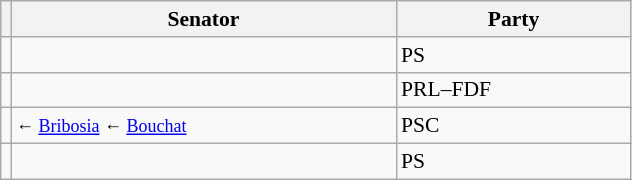<table class="sortable wikitable" style="text-align:left; font-size:90%">
<tr>
<th></th>
<th width="250">Senator</th>
<th width="150">Party</th>
</tr>
<tr>
<td></td>
<td></td>
<td>PS</td>
</tr>
<tr>
<td></td>
<td></td>
<td>PRL–FDF</td>
</tr>
<tr>
<td></td>
<td> <small>← <a href='#'>Bribosia</a> ← <a href='#'>Bouchat</a></small></td>
<td>PSC</td>
</tr>
<tr>
<td></td>
<td></td>
<td>PS</td>
</tr>
</table>
